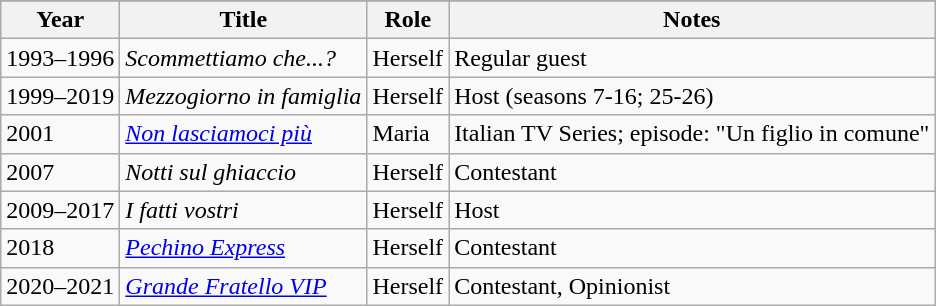<table class="wikitable">
<tr>
</tr>
<tr>
<th>Year</th>
<th>Title</th>
<th>Role</th>
<th>Notes</th>
</tr>
<tr>
<td>1993–1996</td>
<td><em>Scommettiamo che...?</em></td>
<td>Herself</td>
<td>Regular guest</td>
</tr>
<tr>
<td>1999–2019</td>
<td><em>Mezzogiorno in famiglia</em></td>
<td>Herself</td>
<td>Host (seasons 7-16; 25-26)</td>
</tr>
<tr>
<td>2001</td>
<td><em><a href='#'>Non lasciamoci più</a></em></td>
<td>Maria</td>
<td>Italian TV Series; episode: "Un figlio in comune"</td>
</tr>
<tr>
<td>2007</td>
<td><em>Notti sul ghiaccio</em></td>
<td>Herself</td>
<td>Contestant</td>
</tr>
<tr>
<td>2009–2017</td>
<td><em>I fatti vostri</em></td>
<td>Herself</td>
<td>Host</td>
</tr>
<tr>
<td>2018</td>
<td><em><a href='#'>Pechino Express</a></em></td>
<td>Herself</td>
<td>Contestant</td>
</tr>
<tr>
<td>2020–2021</td>
<td><em><a href='#'>Grande Fratello VIP</a></em></td>
<td>Herself</td>
<td>Contestant, Opinionist</td>
</tr>
</table>
